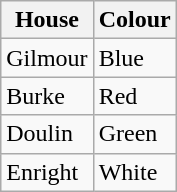<table class="wikitable">
<tr>
<th>House</th>
<th>Colour</th>
</tr>
<tr>
<td>Gilmour</td>
<td>Blue</td>
</tr>
<tr>
<td>Burke</td>
<td>Red</td>
</tr>
<tr>
<td>Doulin</td>
<td>Green</td>
</tr>
<tr>
<td>Enright</td>
<td>White</td>
</tr>
</table>
